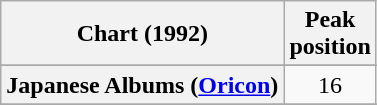<table class="wikitable sortable plainrowheaders">
<tr>
<th scope="col">Chart (1992)</th>
<th scope="col">Peak<br>position</th>
</tr>
<tr>
</tr>
<tr>
</tr>
<tr>
</tr>
<tr>
<th scope="row">Japanese Albums (<a href='#'>Oricon</a>)</th>
<td align="center">16</td>
</tr>
<tr>
</tr>
<tr>
</tr>
</table>
